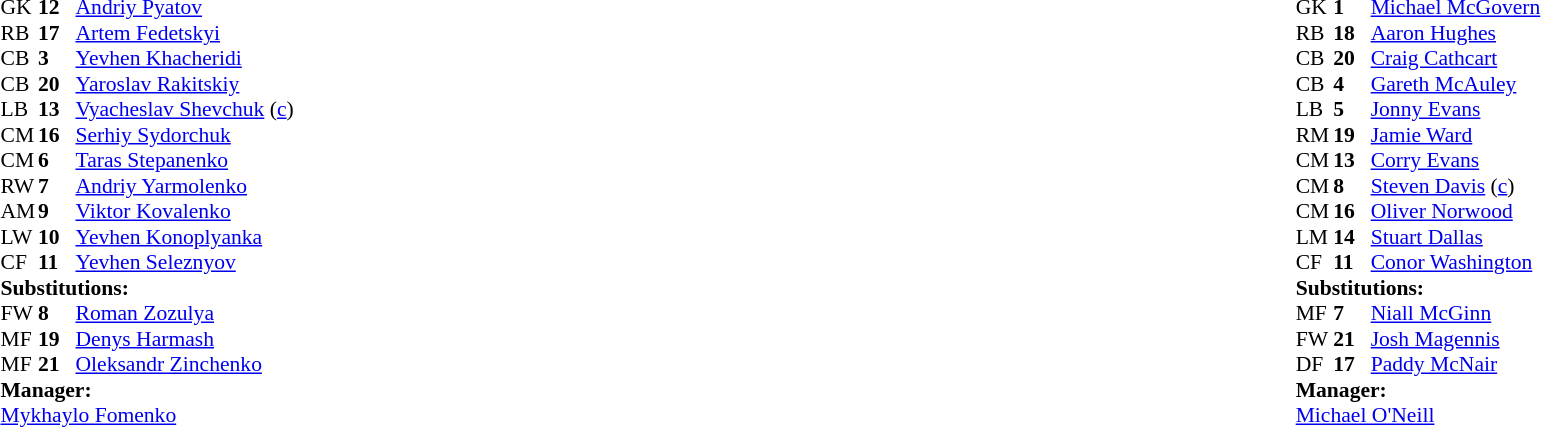<table style="width:100%;">
<tr>
<td style="vertical-align:top; width:40%;"><br><table style="font-size:90%" cellspacing="0" cellpadding="0">
<tr>
<th width="25"></th>
<th width="25"></th>
</tr>
<tr>
<td>GK</td>
<td><strong>12</strong></td>
<td><a href='#'>Andriy Pyatov</a></td>
</tr>
<tr>
<td>RB</td>
<td><strong>17</strong></td>
<td><a href='#'>Artem Fedetskyi</a></td>
</tr>
<tr>
<td>CB</td>
<td><strong>3</strong></td>
<td><a href='#'>Yevhen Khacheridi</a></td>
</tr>
<tr>
<td>CB</td>
<td><strong>20</strong></td>
<td><a href='#'>Yaroslav Rakitskiy</a></td>
</tr>
<tr>
<td>LB</td>
<td><strong>13</strong></td>
<td><a href='#'>Vyacheslav Shevchuk</a> (<a href='#'>c</a>)</td>
</tr>
<tr>
<td>CM</td>
<td><strong>16</strong></td>
<td><a href='#'>Serhiy Sydorchuk</a></td>
<td></td>
<td></td>
</tr>
<tr>
<td>CM</td>
<td><strong>6</strong></td>
<td><a href='#'>Taras Stepanenko</a></td>
</tr>
<tr>
<td>RW</td>
<td><strong>7</strong></td>
<td><a href='#'>Andriy Yarmolenko</a></td>
</tr>
<tr>
<td>AM</td>
<td><strong>9</strong></td>
<td><a href='#'>Viktor Kovalenko</a></td>
<td></td>
<td></td>
</tr>
<tr>
<td>LW</td>
<td><strong>10</strong></td>
<td><a href='#'>Yevhen Konoplyanka</a></td>
</tr>
<tr>
<td>CF</td>
<td><strong>11</strong></td>
<td><a href='#'>Yevhen Seleznyov</a></td>
<td></td>
<td></td>
</tr>
<tr>
<td colspan=3><strong>Substitutions:</strong></td>
</tr>
<tr>
<td>FW</td>
<td><strong>8</strong></td>
<td><a href='#'>Roman Zozulya</a></td>
<td></td>
<td></td>
</tr>
<tr>
<td>MF</td>
<td><strong>19</strong></td>
<td><a href='#'>Denys Harmash</a></td>
<td></td>
<td></td>
</tr>
<tr>
<td>MF</td>
<td><strong>21</strong></td>
<td><a href='#'>Oleksandr Zinchenko</a></td>
<td></td>
<td></td>
</tr>
<tr>
<td colspan=3><strong>Manager:</strong></td>
</tr>
<tr>
<td colspan=3><a href='#'>Mykhaylo Fomenko</a></td>
</tr>
</table>
</td>
<td valign="top"></td>
<td style="vertical-align:top; width:50%;"><br><table style="font-size:90%; margin:auto;" cellspacing="0" cellpadding="0">
<tr>
<th width=25></th>
<th width=25></th>
</tr>
<tr>
<td>GK</td>
<td><strong>1</strong></td>
<td><a href='#'>Michael McGovern</a></td>
</tr>
<tr>
<td>RB</td>
<td><strong>18</strong></td>
<td><a href='#'>Aaron Hughes</a></td>
</tr>
<tr>
<td>CB</td>
<td><strong>20</strong></td>
<td><a href='#'>Craig Cathcart</a></td>
</tr>
<tr>
<td>CB</td>
<td><strong>4</strong></td>
<td><a href='#'>Gareth McAuley</a></td>
</tr>
<tr>
<td>LB</td>
<td><strong>5</strong></td>
<td><a href='#'>Jonny Evans</a></td>
<td></td>
</tr>
<tr>
<td>RM</td>
<td><strong>19</strong></td>
<td><a href='#'>Jamie Ward</a></td>
<td></td>
<td></td>
</tr>
<tr>
<td>CM</td>
<td><strong>13</strong></td>
<td><a href='#'>Corry Evans</a></td>
<td></td>
<td></td>
</tr>
<tr>
<td>CM</td>
<td><strong>8</strong></td>
<td><a href='#'>Steven Davis</a> (<a href='#'>c</a>)</td>
</tr>
<tr>
<td>CM</td>
<td><strong>16</strong></td>
<td><a href='#'>Oliver Norwood</a></td>
</tr>
<tr>
<td>LM</td>
<td><strong>14</strong></td>
<td><a href='#'>Stuart Dallas</a></td>
<td></td>
</tr>
<tr>
<td>CF</td>
<td><strong>11</strong></td>
<td><a href='#'>Conor Washington</a></td>
<td></td>
<td></td>
</tr>
<tr>
<td colspan=3><strong>Substitutions:</strong></td>
</tr>
<tr>
<td>MF</td>
<td><strong>7</strong></td>
<td><a href='#'>Niall McGinn</a></td>
<td></td>
<td></td>
</tr>
<tr>
<td>FW</td>
<td><strong>21</strong></td>
<td><a href='#'>Josh Magennis</a></td>
<td></td>
<td></td>
</tr>
<tr>
<td>DF</td>
<td><strong>17</strong></td>
<td><a href='#'>Paddy McNair</a></td>
<td></td>
<td></td>
</tr>
<tr>
<td colspan=3><strong>Manager:</strong></td>
</tr>
<tr>
<td colspan=3><a href='#'>Michael O'Neill</a></td>
</tr>
</table>
</td>
</tr>
</table>
